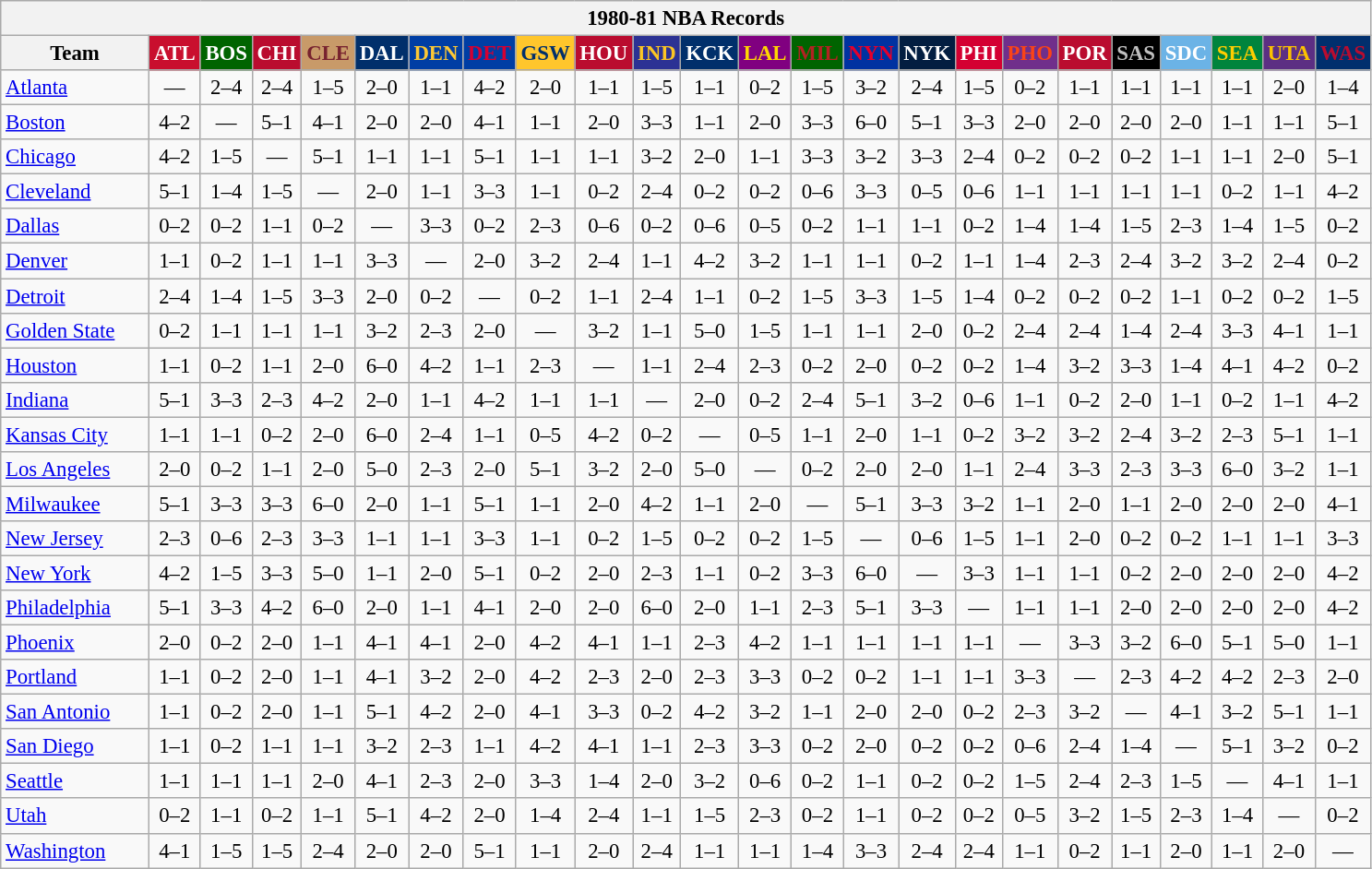<table class="wikitable" style="font-size:95%; text-align:center;">
<tr>
<th colspan=24>1980-81 NBA Records</th>
</tr>
<tr>
<th width=100>Team</th>
<th style="background:#C90F2E;color:#FFFFFF;width=35">ATL</th>
<th style="background:#006400;color:#FFFFFF;width=35">BOS</th>
<th style="background:#BA0C2F;color:#FFFFFF;width=35">CHI</th>
<th style="background:#C89A69;color:#77222F;width=35">CLE</th>
<th style="background:#012F6B;color:#FFFFFF;width=35">DAL</th>
<th style="background:#003EA4;color:#FDC835;width=35">DEN</th>
<th style="background:#003EA4;color:#D50032;width=35">DET</th>
<th style="background:#FFC62C;color:#012F6B;width=35">GSW</th>
<th style="background:#BA0C2F;color:#FFFFFF;width=35">HOU</th>
<th style="background:#2C3294;color:#FCC624;width=35">IND</th>
<th style="background:#012F6B;color:#FFFFFF;width=35">KCK</th>
<th style="background:#800080;color:#FFD700;width=35">LAL</th>
<th style="background:#006400;color:#B22222;width=35">MIL</th>
<th style="background:#0032A1;color:#E5002B;width=35">NYN</th>
<th style="background:#031E41;color:#FFFFFF;width=35">NYK</th>
<th style="background:#D40032;color:#FFFFFF;width=35">PHI</th>
<th style="background:#702F8B;color:#FA4417;width=35">PHO</th>
<th style="background:#BA0C2F;color:#FFFFFF;width=35">POR</th>
<th style="background:#000000;color:#C0C0C0;width=35">SAS</th>
<th style="background:#6BB3E6;color:#FFFFFF;width=35">SDC</th>
<th style="background:#00843D;color:#FFCD01;width=35">SEA</th>
<th style="background:#5C2F83;color:#FCC200;width=35">UTA</th>
<th style="background:#012F6D;color:#BA0C2F;width=35">WAS</th>
</tr>
<tr>
<td style="text-align:left;"><a href='#'>Atlanta</a></td>
<td>—</td>
<td>2–4</td>
<td>2–4</td>
<td>1–5</td>
<td>2–0</td>
<td>1–1</td>
<td>4–2</td>
<td>2–0</td>
<td>1–1</td>
<td>1–5</td>
<td>1–1</td>
<td>0–2</td>
<td>1–5</td>
<td>3–2</td>
<td>2–4</td>
<td>1–5</td>
<td>0–2</td>
<td>1–1</td>
<td>1–1</td>
<td>1–1</td>
<td>1–1</td>
<td>2–0</td>
<td>1–4</td>
</tr>
<tr>
<td style="text-align:left;"><a href='#'>Boston</a></td>
<td>4–2</td>
<td>—</td>
<td>5–1</td>
<td>4–1</td>
<td>2–0</td>
<td>2–0</td>
<td>4–1</td>
<td>1–1</td>
<td>2–0</td>
<td>3–3</td>
<td>1–1</td>
<td>2–0</td>
<td>3–3</td>
<td>6–0</td>
<td>5–1</td>
<td>3–3</td>
<td>2–0</td>
<td>2–0</td>
<td>2–0</td>
<td>2–0</td>
<td>1–1</td>
<td>1–1</td>
<td>5–1</td>
</tr>
<tr>
<td style="text-align:left;"><a href='#'>Chicago</a></td>
<td>4–2</td>
<td>1–5</td>
<td>—</td>
<td>5–1</td>
<td>1–1</td>
<td>1–1</td>
<td>5–1</td>
<td>1–1</td>
<td>1–1</td>
<td>3–2</td>
<td>2–0</td>
<td>1–1</td>
<td>3–3</td>
<td>3–2</td>
<td>3–3</td>
<td>2–4</td>
<td>0–2</td>
<td>0–2</td>
<td>0–2</td>
<td>1–1</td>
<td>1–1</td>
<td>2–0</td>
<td>5–1</td>
</tr>
<tr>
<td style="text-align:left;"><a href='#'>Cleveland</a></td>
<td>5–1</td>
<td>1–4</td>
<td>1–5</td>
<td>—</td>
<td>2–0</td>
<td>1–1</td>
<td>3–3</td>
<td>1–1</td>
<td>0–2</td>
<td>2–4</td>
<td>0–2</td>
<td>0–2</td>
<td>0–6</td>
<td>3–3</td>
<td>0–5</td>
<td>0–6</td>
<td>1–1</td>
<td>1–1</td>
<td>1–1</td>
<td>1–1</td>
<td>0–2</td>
<td>1–1</td>
<td>4–2</td>
</tr>
<tr>
<td style="text-align:left;"><a href='#'>Dallas</a></td>
<td>0–2</td>
<td>0–2</td>
<td>1–1</td>
<td>0–2</td>
<td>—</td>
<td>3–3</td>
<td>0–2</td>
<td>2–3</td>
<td>0–6</td>
<td>0–2</td>
<td>0–6</td>
<td>0–5</td>
<td>0–2</td>
<td>1–1</td>
<td>1–1</td>
<td>0–2</td>
<td>1–4</td>
<td>1–4</td>
<td>1–5</td>
<td>2–3</td>
<td>1–4</td>
<td>1–5</td>
<td>0–2</td>
</tr>
<tr>
<td style="text-align:left;"><a href='#'>Denver</a></td>
<td>1–1</td>
<td>0–2</td>
<td>1–1</td>
<td>1–1</td>
<td>3–3</td>
<td>—</td>
<td>2–0</td>
<td>3–2</td>
<td>2–4</td>
<td>1–1</td>
<td>4–2</td>
<td>3–2</td>
<td>1–1</td>
<td>1–1</td>
<td>0–2</td>
<td>1–1</td>
<td>1–4</td>
<td>2–3</td>
<td>2–4</td>
<td>3–2</td>
<td>3–2</td>
<td>2–4</td>
<td>0–2</td>
</tr>
<tr>
<td style="text-align:left;"><a href='#'>Detroit</a></td>
<td>2–4</td>
<td>1–4</td>
<td>1–5</td>
<td>3–3</td>
<td>2–0</td>
<td>0–2</td>
<td>—</td>
<td>0–2</td>
<td>1–1</td>
<td>2–4</td>
<td>1–1</td>
<td>0–2</td>
<td>1–5</td>
<td>3–3</td>
<td>1–5</td>
<td>1–4</td>
<td>0–2</td>
<td>0–2</td>
<td>0–2</td>
<td>1–1</td>
<td>0–2</td>
<td>0–2</td>
<td>1–5</td>
</tr>
<tr>
<td style="text-align:left;"><a href='#'>Golden State</a></td>
<td>0–2</td>
<td>1–1</td>
<td>1–1</td>
<td>1–1</td>
<td>3–2</td>
<td>2–3</td>
<td>2–0</td>
<td>—</td>
<td>3–2</td>
<td>1–1</td>
<td>5–0</td>
<td>1–5</td>
<td>1–1</td>
<td>1–1</td>
<td>2–0</td>
<td>0–2</td>
<td>2–4</td>
<td>2–4</td>
<td>1–4</td>
<td>2–4</td>
<td>3–3</td>
<td>4–1</td>
<td>1–1</td>
</tr>
<tr>
<td style="text-align:left;"><a href='#'>Houston</a></td>
<td>1–1</td>
<td>0–2</td>
<td>1–1</td>
<td>2–0</td>
<td>6–0</td>
<td>4–2</td>
<td>1–1</td>
<td>2–3</td>
<td>—</td>
<td>1–1</td>
<td>2–4</td>
<td>2–3</td>
<td>0–2</td>
<td>2–0</td>
<td>0–2</td>
<td>0–2</td>
<td>1–4</td>
<td>3–2</td>
<td>3–3</td>
<td>1–4</td>
<td>4–1</td>
<td>4–2</td>
<td>0–2</td>
</tr>
<tr>
<td style="text-align:left;"><a href='#'>Indiana</a></td>
<td>5–1</td>
<td>3–3</td>
<td>2–3</td>
<td>4–2</td>
<td>2–0</td>
<td>1–1</td>
<td>4–2</td>
<td>1–1</td>
<td>1–1</td>
<td>—</td>
<td>2–0</td>
<td>0–2</td>
<td>2–4</td>
<td>5–1</td>
<td>3–2</td>
<td>0–6</td>
<td>1–1</td>
<td>0–2</td>
<td>2–0</td>
<td>1–1</td>
<td>0–2</td>
<td>1–1</td>
<td>4–2</td>
</tr>
<tr>
<td style="text-align:left;"><a href='#'>Kansas City</a></td>
<td>1–1</td>
<td>1–1</td>
<td>0–2</td>
<td>2–0</td>
<td>6–0</td>
<td>2–4</td>
<td>1–1</td>
<td>0–5</td>
<td>4–2</td>
<td>0–2</td>
<td>—</td>
<td>0–5</td>
<td>1–1</td>
<td>2–0</td>
<td>1–1</td>
<td>0–2</td>
<td>3–2</td>
<td>3–2</td>
<td>2–4</td>
<td>3–2</td>
<td>2–3</td>
<td>5–1</td>
<td>1–1</td>
</tr>
<tr>
<td style="text-align:left;"><a href='#'>Los Angeles</a></td>
<td>2–0</td>
<td>0–2</td>
<td>1–1</td>
<td>2–0</td>
<td>5–0</td>
<td>2–3</td>
<td>2–0</td>
<td>5–1</td>
<td>3–2</td>
<td>2–0</td>
<td>5–0</td>
<td>—</td>
<td>0–2</td>
<td>2–0</td>
<td>2–0</td>
<td>1–1</td>
<td>2–4</td>
<td>3–3</td>
<td>2–3</td>
<td>3–3</td>
<td>6–0</td>
<td>3–2</td>
<td>1–1</td>
</tr>
<tr>
<td style="text-align:left;"><a href='#'>Milwaukee</a></td>
<td>5–1</td>
<td>3–3</td>
<td>3–3</td>
<td>6–0</td>
<td>2–0</td>
<td>1–1</td>
<td>5–1</td>
<td>1–1</td>
<td>2–0</td>
<td>4–2</td>
<td>1–1</td>
<td>2–0</td>
<td>—</td>
<td>5–1</td>
<td>3–3</td>
<td>3–2</td>
<td>1–1</td>
<td>2–0</td>
<td>1–1</td>
<td>2–0</td>
<td>2–0</td>
<td>2–0</td>
<td>4–1</td>
</tr>
<tr>
<td style="text-align:left;"><a href='#'>New Jersey</a></td>
<td>2–3</td>
<td>0–6</td>
<td>2–3</td>
<td>3–3</td>
<td>1–1</td>
<td>1–1</td>
<td>3–3</td>
<td>1–1</td>
<td>0–2</td>
<td>1–5</td>
<td>0–2</td>
<td>0–2</td>
<td>1–5</td>
<td>—</td>
<td>0–6</td>
<td>1–5</td>
<td>1–1</td>
<td>2–0</td>
<td>0–2</td>
<td>0–2</td>
<td>1–1</td>
<td>1–1</td>
<td>3–3</td>
</tr>
<tr>
<td style="text-align:left;"><a href='#'>New York</a></td>
<td>4–2</td>
<td>1–5</td>
<td>3–3</td>
<td>5–0</td>
<td>1–1</td>
<td>2–0</td>
<td>5–1</td>
<td>0–2</td>
<td>2–0</td>
<td>2–3</td>
<td>1–1</td>
<td>0–2</td>
<td>3–3</td>
<td>6–0</td>
<td>—</td>
<td>3–3</td>
<td>1–1</td>
<td>1–1</td>
<td>0–2</td>
<td>2–0</td>
<td>2–0</td>
<td>2–0</td>
<td>4–2</td>
</tr>
<tr>
<td style="text-align:left;"><a href='#'>Philadelphia</a></td>
<td>5–1</td>
<td>3–3</td>
<td>4–2</td>
<td>6–0</td>
<td>2–0</td>
<td>1–1</td>
<td>4–1</td>
<td>2–0</td>
<td>2–0</td>
<td>6–0</td>
<td>2–0</td>
<td>1–1</td>
<td>2–3</td>
<td>5–1</td>
<td>3–3</td>
<td>—</td>
<td>1–1</td>
<td>1–1</td>
<td>2–0</td>
<td>2–0</td>
<td>2–0</td>
<td>2–0</td>
<td>4–2</td>
</tr>
<tr>
<td style="text-align:left;"><a href='#'>Phoenix</a></td>
<td>2–0</td>
<td>0–2</td>
<td>2–0</td>
<td>1–1</td>
<td>4–1</td>
<td>4–1</td>
<td>2–0</td>
<td>4–2</td>
<td>4–1</td>
<td>1–1</td>
<td>2–3</td>
<td>4–2</td>
<td>1–1</td>
<td>1–1</td>
<td>1–1</td>
<td>1–1</td>
<td>—</td>
<td>3–3</td>
<td>3–2</td>
<td>6–0</td>
<td>5–1</td>
<td>5–0</td>
<td>1–1</td>
</tr>
<tr>
<td style="text-align:left;"><a href='#'>Portland</a></td>
<td>1–1</td>
<td>0–2</td>
<td>2–0</td>
<td>1–1</td>
<td>4–1</td>
<td>3–2</td>
<td>2–0</td>
<td>4–2</td>
<td>2–3</td>
<td>2–0</td>
<td>2–3</td>
<td>3–3</td>
<td>0–2</td>
<td>0–2</td>
<td>1–1</td>
<td>1–1</td>
<td>3–3</td>
<td>—</td>
<td>2–3</td>
<td>4–2</td>
<td>4–2</td>
<td>2–3</td>
<td>2–0</td>
</tr>
<tr>
<td style="text-align:left;"><a href='#'>San Antonio</a></td>
<td>1–1</td>
<td>0–2</td>
<td>2–0</td>
<td>1–1</td>
<td>5–1</td>
<td>4–2</td>
<td>2–0</td>
<td>4–1</td>
<td>3–3</td>
<td>0–2</td>
<td>4–2</td>
<td>3–2</td>
<td>1–1</td>
<td>2–0</td>
<td>2–0</td>
<td>0–2</td>
<td>2–3</td>
<td>3–2</td>
<td>—</td>
<td>4–1</td>
<td>3–2</td>
<td>5–1</td>
<td>1–1</td>
</tr>
<tr>
<td style="text-align:left;"><a href='#'>San Diego</a></td>
<td>1–1</td>
<td>0–2</td>
<td>1–1</td>
<td>1–1</td>
<td>3–2</td>
<td>2–3</td>
<td>1–1</td>
<td>4–2</td>
<td>4–1</td>
<td>1–1</td>
<td>2–3</td>
<td>3–3</td>
<td>0–2</td>
<td>2–0</td>
<td>0–2</td>
<td>0–2</td>
<td>0–6</td>
<td>2–4</td>
<td>1–4</td>
<td>—</td>
<td>5–1</td>
<td>3–2</td>
<td>0–2</td>
</tr>
<tr>
<td style="text-align:left;"><a href='#'>Seattle</a></td>
<td>1–1</td>
<td>1–1</td>
<td>1–1</td>
<td>2–0</td>
<td>4–1</td>
<td>2–3</td>
<td>2–0</td>
<td>3–3</td>
<td>1–4</td>
<td>2–0</td>
<td>3–2</td>
<td>0–6</td>
<td>0–2</td>
<td>1–1</td>
<td>0–2</td>
<td>0–2</td>
<td>1–5</td>
<td>2–4</td>
<td>2–3</td>
<td>1–5</td>
<td>—</td>
<td>4–1</td>
<td>1–1</td>
</tr>
<tr>
<td style="text-align:left;"><a href='#'>Utah</a></td>
<td>0–2</td>
<td>1–1</td>
<td>0–2</td>
<td>1–1</td>
<td>5–1</td>
<td>4–2</td>
<td>2–0</td>
<td>1–4</td>
<td>2–4</td>
<td>1–1</td>
<td>1–5</td>
<td>2–3</td>
<td>0–2</td>
<td>1–1</td>
<td>0–2</td>
<td>0–2</td>
<td>0–5</td>
<td>3–2</td>
<td>1–5</td>
<td>2–3</td>
<td>1–4</td>
<td>—</td>
<td>0–2</td>
</tr>
<tr>
<td style="text-align:left;"><a href='#'>Washington</a></td>
<td>4–1</td>
<td>1–5</td>
<td>1–5</td>
<td>2–4</td>
<td>2–0</td>
<td>2–0</td>
<td>5–1</td>
<td>1–1</td>
<td>2–0</td>
<td>2–4</td>
<td>1–1</td>
<td>1–1</td>
<td>1–4</td>
<td>3–3</td>
<td>2–4</td>
<td>2–4</td>
<td>1–1</td>
<td>0–2</td>
<td>1–1</td>
<td>2–0</td>
<td>1–1</td>
<td>2–0</td>
<td>—</td>
</tr>
</table>
